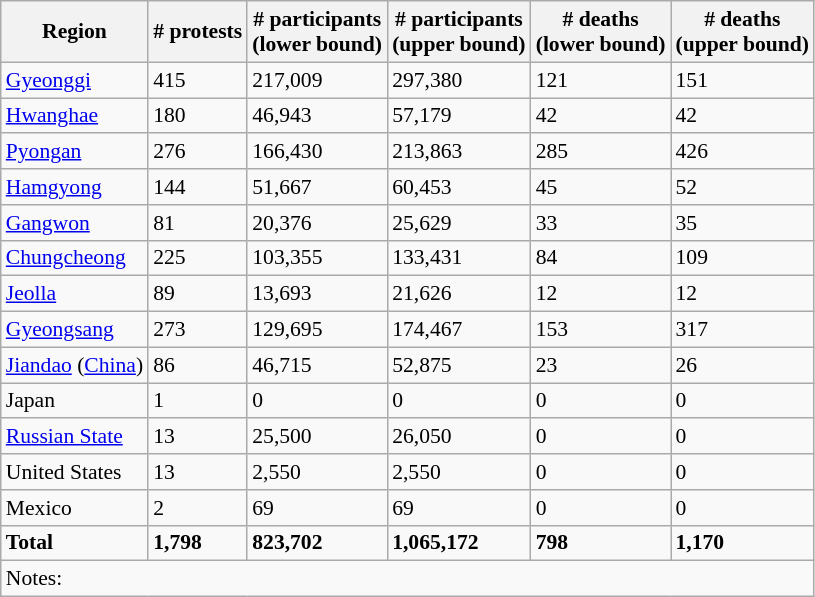<table class="wikitable" style="font-size:90%">
<tr>
<th>Region</th>
<th># protests</th>
<th># participants<br>(lower bound)</th>
<th># participants<br>(upper bound)</th>
<th># deaths<br>(lower bound)</th>
<th># deaths<br>(upper bound)</th>
</tr>
<tr>
<td><a href='#'>Gyeonggi</a></td>
<td>415</td>
<td>217,009</td>
<td>297,380</td>
<td>121</td>
<td>151</td>
</tr>
<tr>
<td><a href='#'>Hwanghae</a></td>
<td>180</td>
<td>46,943</td>
<td>57,179</td>
<td>42</td>
<td>42</td>
</tr>
<tr>
<td><a href='#'>Pyongan</a></td>
<td>276</td>
<td>166,430</td>
<td>213,863</td>
<td>285</td>
<td>426</td>
</tr>
<tr>
<td><a href='#'>Hamgyong</a></td>
<td>144</td>
<td>51,667</td>
<td>60,453</td>
<td>45</td>
<td>52</td>
</tr>
<tr>
<td><a href='#'>Gangwon</a></td>
<td>81</td>
<td>20,376</td>
<td>25,629</td>
<td>33</td>
<td>35</td>
</tr>
<tr>
<td><a href='#'>Chungcheong</a></td>
<td>225</td>
<td>103,355</td>
<td>133,431</td>
<td>84</td>
<td>109</td>
</tr>
<tr>
<td><a href='#'>Jeolla</a></td>
<td>89</td>
<td>13,693</td>
<td>21,626</td>
<td>12</td>
<td>12</td>
</tr>
<tr>
<td><a href='#'>Gyeongsang</a></td>
<td>273</td>
<td>129,695</td>
<td>174,467</td>
<td>153</td>
<td>317</td>
</tr>
<tr>
<td><a href='#'>Jiandao</a> (<a href='#'>China</a>)</td>
<td>86</td>
<td>46,715</td>
<td>52,875</td>
<td>23</td>
<td>26</td>
</tr>
<tr>
<td>Japan</td>
<td>1</td>
<td>0</td>
<td>0</td>
<td>0</td>
<td>0</td>
</tr>
<tr>
<td><a href='#'>Russian State</a></td>
<td>13</td>
<td>25,500</td>
<td>26,050</td>
<td>0</td>
<td>0</td>
</tr>
<tr>
<td>United States</td>
<td>13</td>
<td>2,550</td>
<td>2,550</td>
<td>0</td>
<td>0</td>
</tr>
<tr>
<td>Mexico</td>
<td>2</td>
<td>69</td>
<td>69</td>
<td>0</td>
<td>0</td>
</tr>
<tr>
<td><strong>Total</strong></td>
<td><strong>1,798</strong></td>
<td><strong>823,702</strong></td>
<td><strong>1,065,172</strong></td>
<td><strong>798</strong></td>
<td><strong>1,170</strong></td>
</tr>
<tr>
<td colspan="6" style="text-align:left;">Notes:<br></td>
</tr>
</table>
